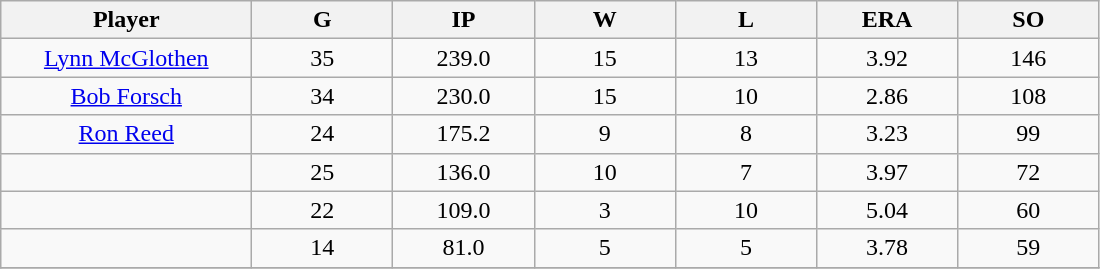<table class="wikitable sortable">
<tr>
<th bgcolor="#DDDDFF" width="16%">Player</th>
<th bgcolor="#DDDDFF" width="9%">G</th>
<th bgcolor="#DDDDFF" width="9%">IP</th>
<th bgcolor="#DDDDFF" width="9%">W</th>
<th bgcolor="#DDDDFF" width="9%">L</th>
<th bgcolor="#DDDDFF" width="9%">ERA</th>
<th bgcolor="#DDDDFF" width="9%">SO</th>
</tr>
<tr align="center">
<td><a href='#'>Lynn McGlothen</a></td>
<td>35</td>
<td>239.0</td>
<td>15</td>
<td>13</td>
<td>3.92</td>
<td>146</td>
</tr>
<tr align="center">
<td><a href='#'>Bob Forsch</a></td>
<td>34</td>
<td>230.0</td>
<td>15</td>
<td>10</td>
<td>2.86</td>
<td>108</td>
</tr>
<tr align="center">
<td><a href='#'>Ron Reed</a></td>
<td>24</td>
<td>175.2</td>
<td>9</td>
<td>8</td>
<td>3.23</td>
<td>99</td>
</tr>
<tr align="center">
<td></td>
<td>25</td>
<td>136.0</td>
<td>10</td>
<td>7</td>
<td>3.97</td>
<td>72</td>
</tr>
<tr align="center">
<td></td>
<td>22</td>
<td>109.0</td>
<td>3</td>
<td>10</td>
<td>5.04</td>
<td>60</td>
</tr>
<tr align="center">
<td></td>
<td>14</td>
<td>81.0</td>
<td>5</td>
<td>5</td>
<td>3.78</td>
<td>59</td>
</tr>
<tr align="center">
</tr>
</table>
